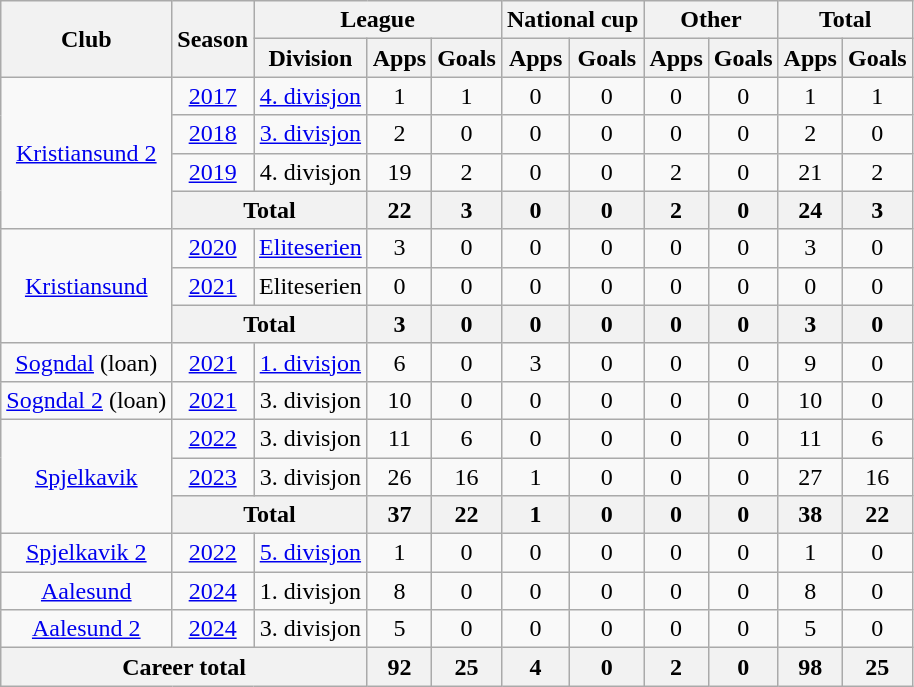<table class="wikitable" style="text-align:center">
<tr>
<th rowspan="2">Club</th>
<th rowspan="2">Season</th>
<th colspan="3">League</th>
<th colspan="2">National cup</th>
<th colspan="2">Other</th>
<th colspan="2">Total</th>
</tr>
<tr>
<th>Division</th>
<th>Apps</th>
<th>Goals</th>
<th>Apps</th>
<th>Goals</th>
<th>Apps</th>
<th>Goals</th>
<th>Apps</th>
<th>Goals</th>
</tr>
<tr>
<td rowspan=4><a href='#'>Kristiansund 2</a></td>
<td><a href='#'>2017</a></td>
<td><a href='#'>4. divisjon</a></td>
<td>1</td>
<td>1</td>
<td>0</td>
<td>0</td>
<td>0</td>
<td>0</td>
<td>1</td>
<td>1</td>
</tr>
<tr>
<td><a href='#'>2018</a></td>
<td><a href='#'>3. divisjon</a></td>
<td>2</td>
<td>0</td>
<td>0</td>
<td>0</td>
<td>0</td>
<td>0</td>
<td>2</td>
<td>0</td>
</tr>
<tr>
<td><a href='#'>2019</a></td>
<td>4. divisjon</td>
<td>19</td>
<td>2</td>
<td>0</td>
<td>0</td>
<td>2</td>
<td>0</td>
<td>21</td>
<td>2</td>
</tr>
<tr>
<th colspan="2">Total</th>
<th>22</th>
<th>3</th>
<th>0</th>
<th>0</th>
<th>2</th>
<th>0</th>
<th>24</th>
<th>3</th>
</tr>
<tr>
<td rowspan=3><a href='#'>Kristiansund</a></td>
<td><a href='#'>2020</a></td>
<td><a href='#'>Eliteserien</a></td>
<td>3</td>
<td>0</td>
<td>0</td>
<td>0</td>
<td>0</td>
<td>0</td>
<td>3</td>
<td>0</td>
</tr>
<tr>
<td><a href='#'>2021</a></td>
<td>Eliteserien</td>
<td>0</td>
<td>0</td>
<td>0</td>
<td>0</td>
<td>0</td>
<td>0</td>
<td>0</td>
<td>0</td>
</tr>
<tr>
<th colspan="2">Total</th>
<th>3</th>
<th>0</th>
<th>0</th>
<th>0</th>
<th>0</th>
<th>0</th>
<th>3</th>
<th>0</th>
</tr>
<tr>
<td><a href='#'>Sogndal</a> (loan)</td>
<td><a href='#'>2021</a></td>
<td><a href='#'>1. divisjon</a></td>
<td>6</td>
<td>0</td>
<td>3</td>
<td>0</td>
<td>0</td>
<td>0</td>
<td>9</td>
<td>0</td>
</tr>
<tr>
<td><a href='#'>Sogndal 2</a> (loan)</td>
<td><a href='#'>2021</a></td>
<td>3. divisjon</td>
<td>10</td>
<td>0</td>
<td>0</td>
<td>0</td>
<td>0</td>
<td>0</td>
<td>10</td>
<td>0</td>
</tr>
<tr>
<td rowspan="3"><a href='#'>Spjelkavik</a></td>
<td><a href='#'>2022</a></td>
<td>3. divisjon</td>
<td>11</td>
<td>6</td>
<td>0</td>
<td>0</td>
<td>0</td>
<td>0</td>
<td>11</td>
<td>6</td>
</tr>
<tr>
<td><a href='#'>2023</a></td>
<td>3. divisjon</td>
<td>26</td>
<td>16</td>
<td>1</td>
<td>0</td>
<td>0</td>
<td>0</td>
<td>27</td>
<td>16</td>
</tr>
<tr>
<th colspan="2">Total</th>
<th>37</th>
<th>22</th>
<th>1</th>
<th>0</th>
<th>0</th>
<th>0</th>
<th>38</th>
<th>22</th>
</tr>
<tr>
<td><a href='#'>Spjelkavik 2</a></td>
<td><a href='#'>2022</a></td>
<td><a href='#'>5. divisjon</a></td>
<td>1</td>
<td>0</td>
<td>0</td>
<td>0</td>
<td>0</td>
<td>0</td>
<td>1</td>
<td>0</td>
</tr>
<tr>
<td><a href='#'>Aalesund</a></td>
<td><a href='#'>2024</a></td>
<td>1. divisjon</td>
<td>8</td>
<td>0</td>
<td>0</td>
<td>0</td>
<td>0</td>
<td>0</td>
<td>8</td>
<td>0</td>
</tr>
<tr>
<td><a href='#'>Aalesund 2</a></td>
<td><a href='#'>2024</a></td>
<td>3. divisjon</td>
<td>5</td>
<td>0</td>
<td>0</td>
<td>0</td>
<td>0</td>
<td>0</td>
<td>5</td>
<td>0</td>
</tr>
<tr>
<th colspan="3">Career total</th>
<th>92</th>
<th>25</th>
<th>4</th>
<th>0</th>
<th>2</th>
<th>0</th>
<th>98</th>
<th>25</th>
</tr>
</table>
